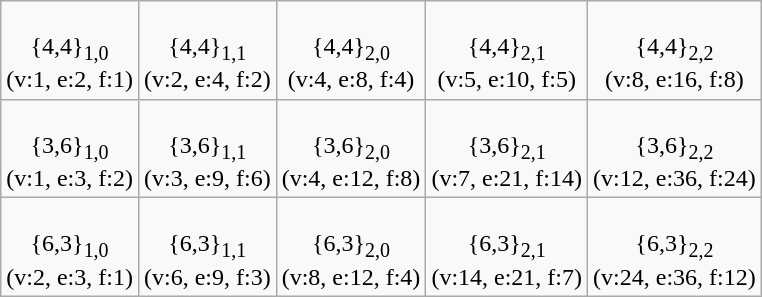<table class="wikitable" style="float:right;">
<tr align=center>
<td><br>{4,4}<sub>1,0</sub><br>(v:1, e:2, f:1)</td>
<td><br>{4,4}<sub>1,1</sub><br>(v:2, e:4, f:2)</td>
<td><br>{4,4}<sub>2,0</sub><br>(v:4, e:8, f:4)</td>
<td><br>{4,4}<sub>2,1</sub><br>(v:5, e:10, f:5)</td>
<td><br>{4,4}<sub>2,2</sub><br>(v:8, e:16, f:8)</td>
</tr>
<tr align=center>
<td><br>{3,6}<sub>1,0</sub><br>(v:1, e:3, f:2)</td>
<td><br>{3,6}<sub>1,1</sub><br>(v:3, e:9, f:6)</td>
<td><br>{3,6}<sub>2,0</sub><br>(v:4, e:12, f:8)</td>
<td><br>{3,6}<sub>2,1</sub><br>(v:7, e:21, f:14)</td>
<td><br>{3,6}<sub>2,2</sub><br>(v:12, e:36, f:24)</td>
</tr>
<tr align=center>
<td><br>{6,3}<sub>1,0</sub><br>(v:2, e:3, f:1)</td>
<td><br>{6,3}<sub>1,1</sub><br>(v:6, e:9, f:3)</td>
<td><br>{6,3}<sub>2,0</sub><br>(v:8, e:12, f:4)</td>
<td><br>{6,3}<sub>2,1</sub><br>(v:14, e:21, f:7)</td>
<td><br>{6,3}<sub>2,2</sub><br>(v:24, e:36, f:12)</td>
</tr>
</table>
